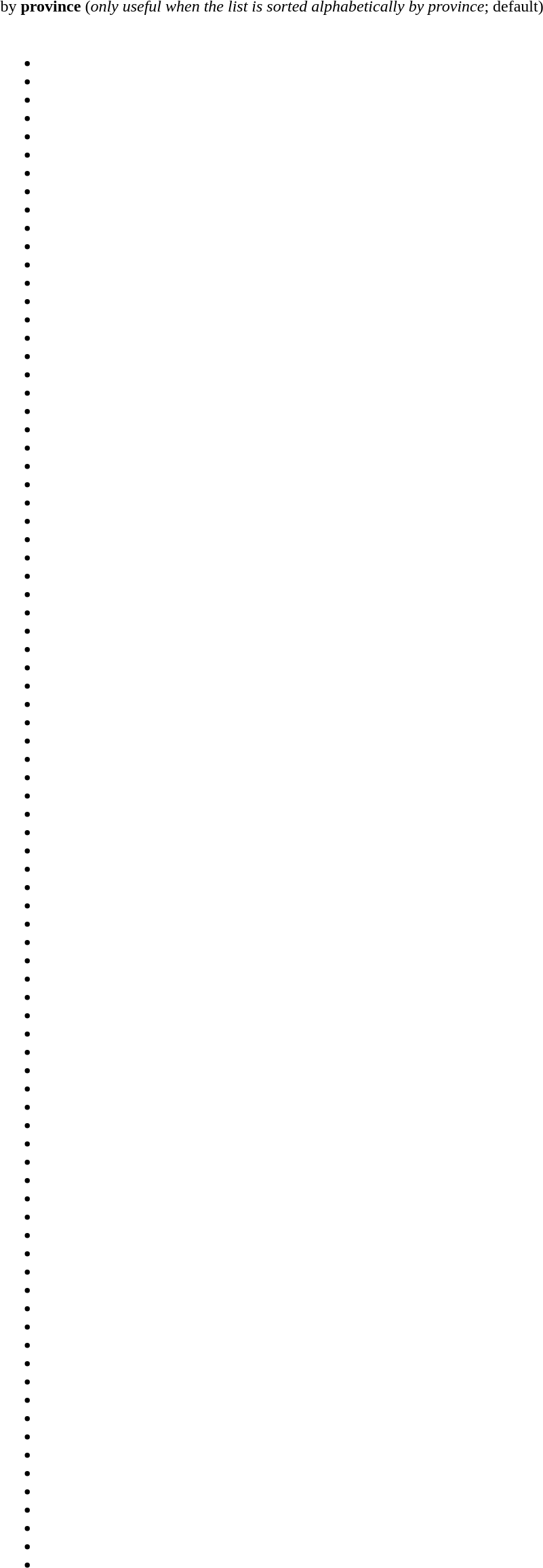<table class="toccolours" style="width:auto;">
<tr>
<th style="text-align:left;font-weight:normal;">by <strong>province</strong> (<em>only useful when the list is sorted alphabetically by province</em>; default)</th>
</tr>
<tr>
<td><ul><br><li></li>
<li></li>
<li></li>
<li></li>
<li></li>
<li></li>
<li></li>
<li></li>
<li></li>
<li></li>
<li></li>
<li></li>
<li></li>
<li></li>
<li></li>
<li></li>
<li></li>
<li></li>
<li></li>
<li></li>
<li></li>
<li></li>
<li></li>
<li></li>
<li></li>
<li></li>
<li></li>
<li></li>
<li></li>
<li></li>
<li></li>
<li></li>
<li></li>
<li></li>
<li></li>
<li></li>
<li></li>
<li></li>
<li></li>
<li></li>
<li></li>
<li></li>
<li></li>
<li></li>
<li></li>
<li></li>
<li></li>
<li></li>
<li></li>
<li></li>
<li></li>
<li></li>
<li></li>
<li></li>
<li></li>
<li></li>
<li></li>
<li></li>
<li></li>
<li></li>
<li></li>
<li></li>
<li></li>
<li></li>
<li></li>
<li></li>
<li></li>
<li></li>
<li></li>
<li></li>
<li></li>
<li></li>
<li></li>
<li></li>
<li></li>
<li></li>
<li></li>
<li></li>
<li></li>
<li></li>
<li></li>
<li></li>
<li></li></ul></td>
</tr>
</table>
